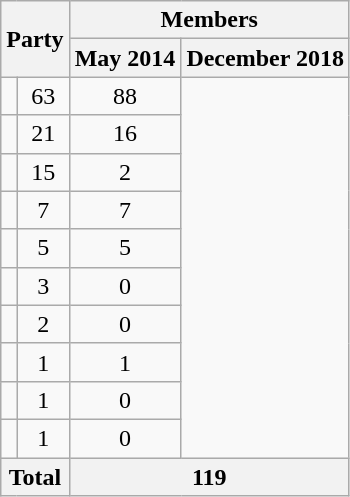<table class="wikitable sortable">
<tr>
<th rowspan=2 colspan="2">Party</th>
<th colspan=2>Members</th>
</tr>
<tr>
<th>May 2014</th>
<th>December 2018</th>
</tr>
<tr>
<td></td>
<td style="text-align: center;">63</td>
<td style="text-align: center;">88</td>
</tr>
<tr>
<td></td>
<td style="text-align: center;">21</td>
<td style="text-align: center;">16</td>
</tr>
<tr>
<td></td>
<td style="text-align: center;">15</td>
<td style="text-align: center;">2</td>
</tr>
<tr>
<td></td>
<td style="text-align: center;">7</td>
<td style="text-align: center;">7</td>
</tr>
<tr>
<td></td>
<td style="text-align: center;">5</td>
<td style="text-align: center;">5</td>
</tr>
<tr>
<td></td>
<td style="text-align: center;">3</td>
<td style="text-align: center;">0</td>
</tr>
<tr>
<td></td>
<td style="text-align: center;">2</td>
<td style="text-align: center;">0</td>
</tr>
<tr>
<td></td>
<td style="text-align: center;">1</td>
<td style="text-align: center;">1</td>
</tr>
<tr>
<td></td>
<td style="text-align: center;">1</td>
<td style="text-align: center;">0</td>
</tr>
<tr>
<td></td>
<td style="text-align: center;">1</td>
<td style="text-align: center;">0</td>
</tr>
<tr>
<th colspan="2"><strong>Total</strong></th>
<th colspan=2>119</th>
</tr>
</table>
